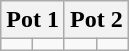<table class="wikitable">
<tr>
<th colspan=2>Pot 1<br></th>
<th colspan=2>Pot 2<br></th>
</tr>
<tr>
<td valign=top></td>
<td valign=top></td>
<td valign=top></td>
<td valign=top></td>
</tr>
</table>
